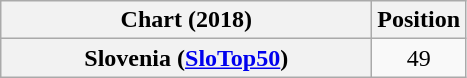<table class="wikitable plainrowheaders" style="text-align:center">
<tr>
<th scope="col" width=240>Chart (2018)</th>
<th scope="col">Position</th>
</tr>
<tr>
<th scope="row">Slovenia (<a href='#'>SloTop50</a>)</th>
<td>49</td>
</tr>
</table>
